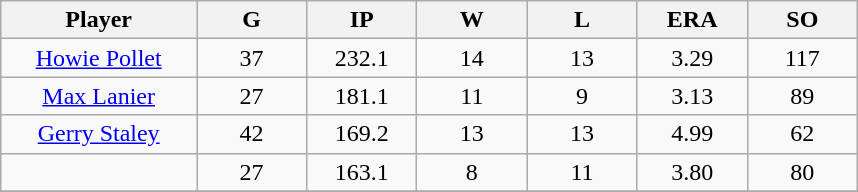<table class="wikitable sortable">
<tr>
<th bgcolor="#DDDDFF" width="16%">Player</th>
<th bgcolor="#DDDDFF" width="9%">G</th>
<th bgcolor="#DDDDFF" width="9%">IP</th>
<th bgcolor="#DDDDFF" width="9%">W</th>
<th bgcolor="#DDDDFF" width="9%">L</th>
<th bgcolor="#DDDDFF" width="9%">ERA</th>
<th bgcolor="#DDDDFF" width="9%">SO</th>
</tr>
<tr align="center">
<td><a href='#'>Howie Pollet</a></td>
<td>37</td>
<td>232.1</td>
<td>14</td>
<td>13</td>
<td>3.29</td>
<td>117</td>
</tr>
<tr align="center">
<td><a href='#'>Max Lanier</a></td>
<td>27</td>
<td>181.1</td>
<td>11</td>
<td>9</td>
<td>3.13</td>
<td>89</td>
</tr>
<tr align="center">
<td><a href='#'>Gerry Staley</a></td>
<td>42</td>
<td>169.2</td>
<td>13</td>
<td>13</td>
<td>4.99</td>
<td>62</td>
</tr>
<tr align="center">
<td></td>
<td>27</td>
<td>163.1</td>
<td>8</td>
<td>11</td>
<td>3.80</td>
<td>80</td>
</tr>
<tr align="center">
</tr>
</table>
